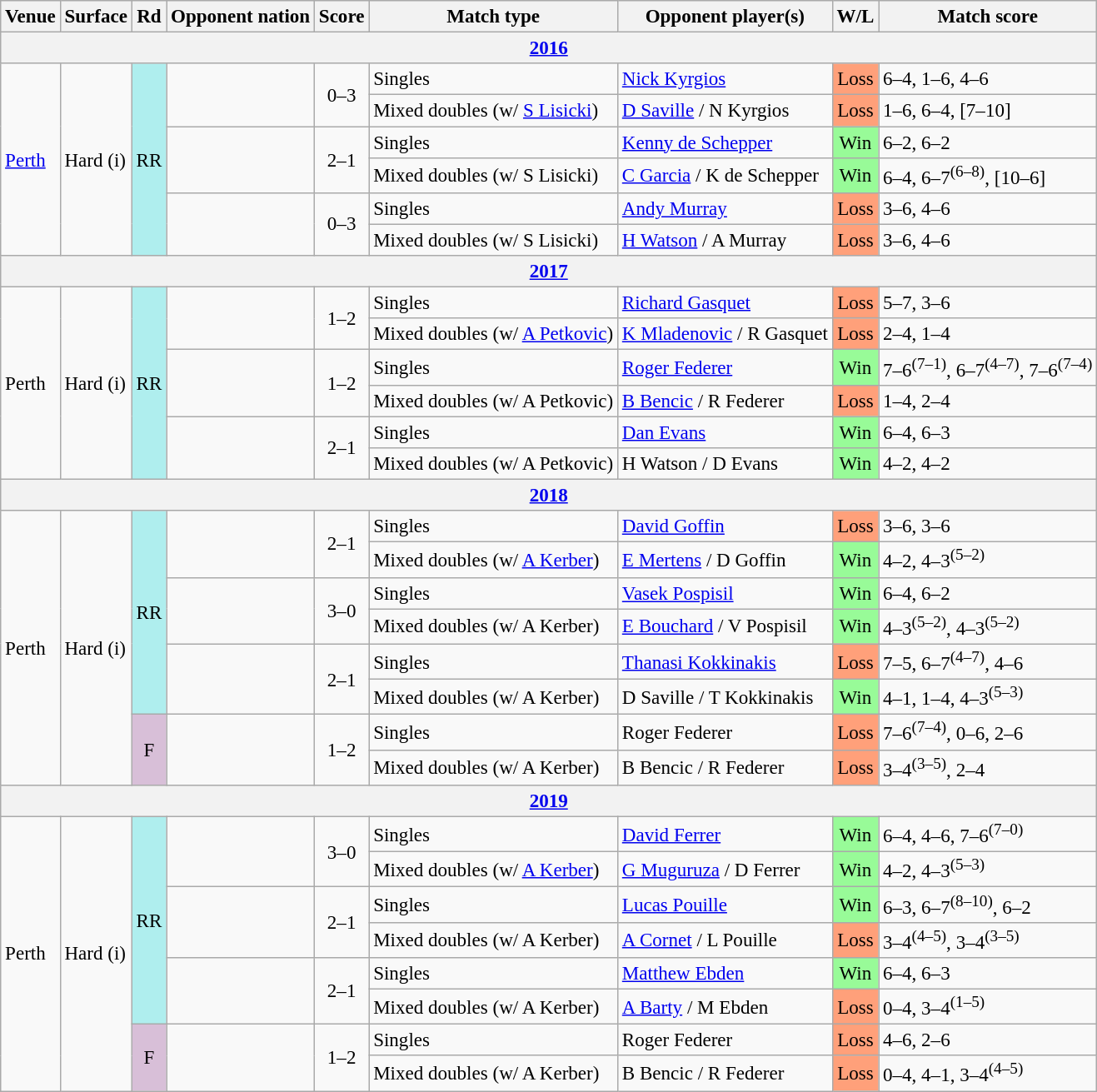<table class="wikitable nowrap" style=font-size:96%>
<tr>
<th>Venue</th>
<th>Surface</th>
<th>Rd</th>
<th>Opponent nation</th>
<th>Score</th>
<th>Match type</th>
<th>Opponent player(s)</th>
<th>W/L</th>
<th>Match score</th>
</tr>
<tr>
<th colspan="9"><a href='#'>2016</a></th>
</tr>
<tr>
<td rowspan="6"><a href='#'>Perth</a></td>
<td rowspan="6">Hard (i)</td>
<td rowspan="6" bgcolor="afeeee" align="center">RR</td>
<td rowspan="2"></td>
<td rowspan="2" align="center">0–3</td>
<td>Singles</td>
<td><a href='#'>Nick Kyrgios</a></td>
<td bgcolor=FFA07A align=center>Loss</td>
<td>6–4, 1–6, 4–6</td>
</tr>
<tr>
<td>Mixed doubles (w/ <a href='#'>S Lisicki</a>)</td>
<td><a href='#'>D Saville</a> / N Kyrgios</td>
<td bgcolor=FFA07A align=center>Loss</td>
<td>1–6, 6–4, [7–10]</td>
</tr>
<tr>
<td rowspan="2"></td>
<td rowspan="2" align="center">2–1</td>
<td>Singles</td>
<td><a href='#'>Kenny de Schepper</a></td>
<td bgcolor=98FB98 align=center>Win</td>
<td>6–2, 6–2</td>
</tr>
<tr>
<td>Mixed doubles (w/ S Lisicki)</td>
<td><a href='#'>C Garcia</a> / K de Schepper</td>
<td bgcolor=98FB98 align=center>Win</td>
<td>6–4, 6–7<sup>(6–8)</sup>, [10–6]</td>
</tr>
<tr>
<td rowspan="2"></td>
<td rowspan="2" align="center">0–3</td>
<td>Singles</td>
<td><a href='#'>Andy Murray</a></td>
<td bgcolor=FFA07A align=center>Loss</td>
<td>3–6, 4–6</td>
</tr>
<tr>
<td>Mixed doubles (w/ S Lisicki)</td>
<td><a href='#'>H Watson</a> / A Murray</td>
<td bgcolor=FFA07A align=center>Loss</td>
<td>3–6, 4–6</td>
</tr>
<tr>
<th colspan="9"><a href='#'>2017</a></th>
</tr>
<tr>
<td rowspan="6">Perth</td>
<td rowspan="6">Hard (i)</td>
<td rowspan="6" bgcolor="afeeee" align="center">RR</td>
<td rowspan="2"></td>
<td rowspan="2" align="center">1–2</td>
<td>Singles</td>
<td><a href='#'>Richard Gasquet</a></td>
<td bgcolor=FFA07A align=center>Loss</td>
<td>5–7, 3–6</td>
</tr>
<tr>
<td>Mixed doubles (w/ <a href='#'>A Petkovic</a>)</td>
<td><a href='#'>K Mladenovic</a> / R Gasquet</td>
<td bgcolor=FFA07A align=center>Loss</td>
<td>2–4, 1–4</td>
</tr>
<tr>
<td rowspan="2"></td>
<td rowspan="2" align="center">1–2</td>
<td>Singles</td>
<td><a href='#'>Roger Federer</a></td>
<td bgcolor=98FB98 align=center>Win</td>
<td>7–6<sup>(7–1)</sup>, 6–7<sup>(4–7)</sup>, 7–6<sup>(7–4)</sup></td>
</tr>
<tr>
<td>Mixed doubles (w/ A Petkovic)</td>
<td><a href='#'>B Bencic</a> / R Federer</td>
<td bgcolor=FFA07A align=center>Loss</td>
<td>1–4, 2–4</td>
</tr>
<tr>
<td rowspan="2"></td>
<td rowspan="2" align="center">2–1</td>
<td>Singles</td>
<td><a href='#'>Dan Evans</a></td>
<td bgcolor=98FB98 align=center>Win</td>
<td>6–4, 6–3</td>
</tr>
<tr>
<td>Mixed doubles (w/ A Petkovic)</td>
<td>H Watson / D Evans</td>
<td bgcolor=98FB98 align=center>Win</td>
<td>4–2, 4–2</td>
</tr>
<tr>
<th colspan="9"><a href='#'>2018</a></th>
</tr>
<tr>
<td rowspan="8">Perth</td>
<td rowspan="8">Hard (i)</td>
<td rowspan="6" bgcolor="afeeee" align="center">RR</td>
<td rowspan="2"></td>
<td rowspan="2" align="center">2–1</td>
<td>Singles</td>
<td><a href='#'>David Goffin</a></td>
<td bgcolor=FFA07A align=center>Loss</td>
<td>3–6, 3–6</td>
</tr>
<tr>
<td>Mixed doubles (w/ <a href='#'>A Kerber</a>)</td>
<td><a href='#'>E Mertens</a> / D Goffin</td>
<td bgcolor=98FB98 align=center>Win</td>
<td>4–2, 4–3<sup>(5–2)</sup></td>
</tr>
<tr>
<td rowspan="2"></td>
<td rowspan="2" align="center">3–0</td>
<td>Singles</td>
<td><a href='#'>Vasek Pospisil</a></td>
<td bgcolor=98FB98 align=center>Win</td>
<td>6–4, 6–2</td>
</tr>
<tr>
<td>Mixed doubles (w/ A Kerber)</td>
<td><a href='#'>E Bouchard</a> / V Pospisil</td>
<td bgcolor=98FB98 align=center>Win</td>
<td>4–3<sup>(5–2)</sup>, 4–3<sup>(5–2)</sup></td>
</tr>
<tr>
<td rowspan="2"></td>
<td rowspan="2" align="center">2–1</td>
<td>Singles</td>
<td><a href='#'>Thanasi Kokkinakis</a></td>
<td bgcolor=FFA07A align=center>Loss</td>
<td>7–5, 6–7<sup>(4–7)</sup>, 4–6</td>
</tr>
<tr>
<td>Mixed doubles (w/ A Kerber)</td>
<td>D Saville / T Kokkinakis</td>
<td bgcolor=98FB98 align=center>Win</td>
<td>4–1, 1–4, 4–3<sup>(5–3)</sup></td>
</tr>
<tr>
<td rowspan="2" bgcolor="thistle" align="center">F</td>
<td rowspan="2"></td>
<td rowspan="2" align="center">1–2</td>
<td>Singles</td>
<td>Roger Federer</td>
<td bgcolor=FFA07A align=center>Loss</td>
<td>7–6<sup>(7–4)</sup>, 0–6, 2–6</td>
</tr>
<tr>
<td>Mixed doubles (w/ A Kerber)</td>
<td>B Bencic / R Federer</td>
<td bgcolor=FFA07A align=center>Loss</td>
<td>3–4<sup>(3–5)</sup>, 2–4</td>
</tr>
<tr>
<th colspan="9"><a href='#'>2019</a></th>
</tr>
<tr>
<td rowspan="8">Perth</td>
<td rowspan="8">Hard (i)</td>
<td rowspan="6" bgcolor="afeeee" align="center">RR</td>
<td rowspan="2"></td>
<td rowspan="2" align="center">3–0</td>
<td>Singles</td>
<td><a href='#'>David Ferrer</a></td>
<td bgcolor=98FB98 align=center>Win</td>
<td>6–4, 4–6, 7–6<sup>(7–0)</sup></td>
</tr>
<tr>
<td>Mixed doubles (w/ <a href='#'>A Kerber</a>)</td>
<td><a href='#'>G Muguruza</a> / D Ferrer</td>
<td bgcolor=98FB98 align=center>Win</td>
<td>4–2, 4–3<sup>(5–3)</sup></td>
</tr>
<tr>
<td rowspan="2"></td>
<td rowspan="2" align="center">2–1</td>
<td>Singles</td>
<td><a href='#'>Lucas Pouille</a></td>
<td bgcolor=98FB98 align=center>Win</td>
<td>6–3, 6–7<sup>(8–10)</sup>, 6–2</td>
</tr>
<tr>
<td>Mixed doubles (w/ A Kerber)</td>
<td><a href='#'>A Cornet</a> / L Pouille</td>
<td bgcolor=FFA07A align=center>Loss</td>
<td>3–4<sup>(4–5)</sup>, 3–4<sup>(3–5)</sup></td>
</tr>
<tr>
<td rowspan="2"></td>
<td rowspan="2" align="center">2–1</td>
<td>Singles</td>
<td><a href='#'>Matthew Ebden</a></td>
<td bgcolor=98FB98 align=center>Win</td>
<td>6–4, 6–3</td>
</tr>
<tr>
<td>Mixed doubles (w/ A Kerber)</td>
<td><a href='#'>A Barty</a> / M Ebden</td>
<td bgcolor=FFA07A align=center>Loss</td>
<td>0–4, 3–4<sup>(1–5)</sup></td>
</tr>
<tr>
<td rowspan="2" bgcolor="thistle" align="center">F</td>
<td rowspan="2"></td>
<td rowspan="2" align="center">1–2</td>
<td>Singles</td>
<td>Roger Federer</td>
<td bgcolor=FFA07A align=center>Loss</td>
<td>4–6, 2–6</td>
</tr>
<tr>
<td>Mixed doubles (w/ A Kerber)</td>
<td>B Bencic / R Federer</td>
<td bgcolor=FFA07A align=center>Loss</td>
<td>0–4, 4–1, 3–4<sup>(4–5)</sup></td>
</tr>
</table>
